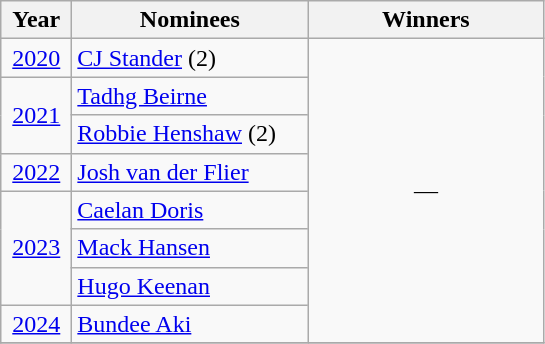<table class="wikitable">
<tr>
<th width=40>Year</th>
<th width=150>Nominees</th>
<th width=150>Winners</th>
</tr>
<tr>
<td align=center><a href='#'>2020</a></td>
<td><a href='#'>CJ Stander</a> (2)</td>
<td align=center rowspan=8>—</td>
</tr>
<tr>
<td align=center rowspan=2><a href='#'>2021</a></td>
<td><a href='#'>Tadhg Beirne</a></td>
</tr>
<tr>
<td><a href='#'>Robbie Henshaw</a> (2)</td>
</tr>
<tr>
<td align=center><a href='#'>2022</a></td>
<td><a href='#'>Josh van der Flier</a></td>
</tr>
<tr>
<td align=center rowspan=3><a href='#'>2023</a></td>
<td><a href='#'>Caelan Doris</a></td>
</tr>
<tr>
<td><a href='#'>Mack Hansen</a></td>
</tr>
<tr>
<td><a href='#'>Hugo Keenan</a></td>
</tr>
<tr>
<td align=center><a href='#'>2024</a></td>
<td><a href='#'>Bundee Aki</a></td>
</tr>
<tr>
</tr>
</table>
